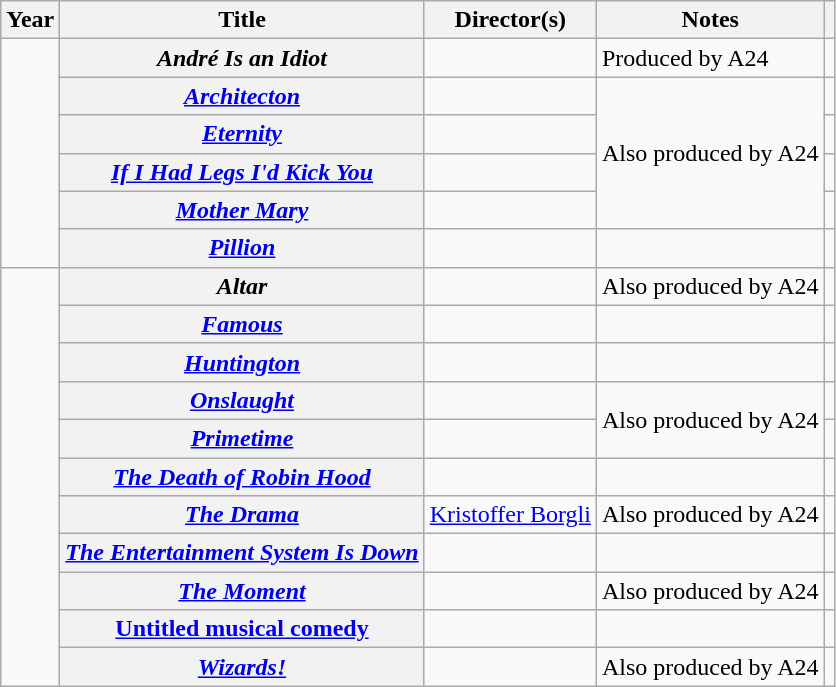<table class="wikitable sortable plainrowheaders" style="text-align: center;">
<tr>
<th scope=col>Year</th>
<th scope=col>Title</th>
<th scope=col>Director(s)</th>
<th scope=col class="unsortable">Notes</th>
<th scope=col class="unsortable"></th>
</tr>
<tr>
<td rowspan="6"></td>
<th scope="row"><em>André Is an Idiot</em></th>
<td></td>
<td style="text-align:left;">Produced by A24</td>
<td></td>
</tr>
<tr>
<th scope="row"><em><a href='#'>Architecton</a></em></th>
<td></td>
<td rowspan="4" style="text-align:left;">Also produced by A24</td>
<td></td>
</tr>
<tr>
<th scope="row"><em><a href='#'>Eternity</a></em></th>
<td></td>
<td></td>
</tr>
<tr>
<th scope="row"><em><a href='#'>If I Had Legs I'd Kick You</a></em></th>
<td></td>
<td></td>
</tr>
<tr>
<th scope="row"><em><a href='#'>Mother Mary</a></em></th>
<td></td>
<td></td>
</tr>
<tr>
<th scope="row"><em><a href='#'>Pillion</a></em></th>
<td></td>
<td></td>
<td></td>
</tr>
<tr>
<td rowspan="12"></td>
<th scope="row"><em>Altar</em></th>
<td></td>
<td style="text-align:left;">Also produced by A24</td>
<td></td>
</tr>
<tr>
<th scope="row"><em><a href='#'>Famous</a></em></th>
<td></td>
<td></td>
<td></td>
</tr>
<tr>
<th scope="row"><em><a href='#'>Huntington</a></em></th>
<td></td>
<td></td>
<td></td>
</tr>
<tr>
<th scope="row"><em><a href='#'>Onslaught</a></em></th>
<td></td>
<td rowspan="2" style="text-align:left;">Also produced by A24</td>
<td></td>
</tr>
<tr>
<th scope="row"><em><a href='#'>Primetime</a></em></th>
<td></td>
<td></td>
</tr>
<tr>
<th scope="row"><em><a href='#'>The Death of Robin Hood</a></em></th>
<td></td>
<td></td>
<td></td>
</tr>
<tr>
<th scope="row"><em><a href='#'>The Drama</a></em></th>
<td><a href='#'>Kristoffer Borgli</a></td>
<td style="text-align:left;">Also produced by A24</td>
<td></td>
</tr>
<tr>
<th scope="row"><em><a href='#'>The Entertainment System Is Down</a></em></th>
<td></td>
<td></td>
<td></td>
</tr>
<tr>
<th scope="row"><em><a href='#'>The Moment</a></em></th>
<td></td>
<td style="text-align:left;">Also produced by A24</td>
<td></td>
</tr>
<tr>
<th scope="row"><a href='#'>Untitled musical comedy</a></th>
<td></td>
<td></td>
<td></td>
</tr>
<tr>
<th scope="row"><em><a href='#'>Wizards!</a></em></th>
<td></td>
<td style="text-align:left;">Also produced by A24</td>
<td></td>
</tr>
</table>
